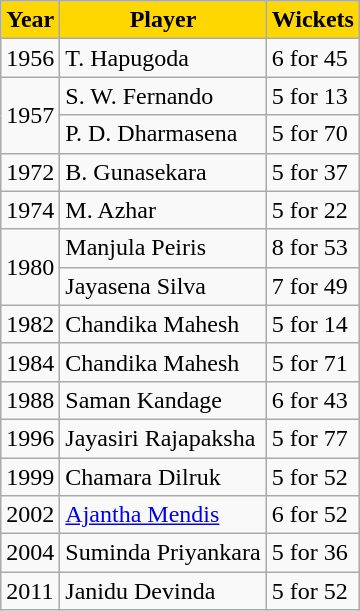<table class="wikitable collapsible">
<tr>
<th style="text-align: middle; background: gold;"><span>Year</span></th>
<th style="text-align: middle; background: gold;"><span>Player</span></th>
<th style="text-align: middle; background: gold;"><span>Wickets</span></th>
</tr>
<tr>
<td>1956</td>
<td>T. Hapugoda</td>
<td>6 for 45</td>
</tr>
<tr>
<td rowspan="2">1957</td>
<td>S. W. Fernando</td>
<td>5 for 13</td>
</tr>
<tr>
<td>P. D. Dharmasena</td>
<td>5 for 70</td>
</tr>
<tr>
<td>1972</td>
<td>B. Gunasekara</td>
<td>5 for 37</td>
</tr>
<tr>
<td>1974</td>
<td>M. Azhar</td>
<td>5 for 22</td>
</tr>
<tr>
<td rowspan="2">1980</td>
<td>Manjula Peiris</td>
<td>8 for 53</td>
</tr>
<tr>
<td>Jayasena Silva</td>
<td>7 for 49</td>
</tr>
<tr>
<td>1982</td>
<td>Chandika Mahesh</td>
<td>5 for 14</td>
</tr>
<tr>
<td>1984</td>
<td>Chandika Mahesh</td>
<td>5 for 71</td>
</tr>
<tr>
<td>1988</td>
<td>Saman Kandage</td>
<td>6 for 43</td>
</tr>
<tr>
<td>1996</td>
<td>Jayasiri Rajapaksha</td>
<td>5 for 77</td>
</tr>
<tr>
<td>1999</td>
<td>Chamara Dilruk</td>
<td>5 for 52</td>
</tr>
<tr>
<td>2002</td>
<td><a href='#'>Ajantha Mendis</a></td>
<td>6 for 52</td>
</tr>
<tr>
<td>2004</td>
<td>Suminda Priyankara</td>
<td>5 for 36</td>
</tr>
<tr>
<td>2011</td>
<td>Janidu Devinda</td>
<td>5 for 52</td>
</tr>
</table>
